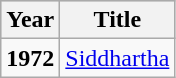<table class="wikitable sortable">
<tr style="background:#ccc; text-align:center;">
<th>Year</th>
<th>Title</th>
</tr>
<tr>
<td><strong>1972</strong></td>
<td><a href='#'>Siddhartha</a></td>
</tr>
</table>
